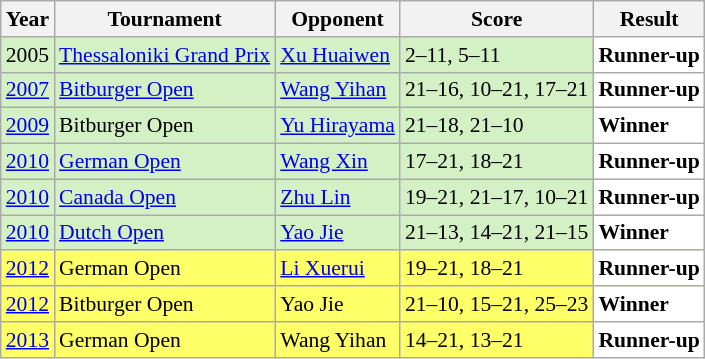<table class="sortable wikitable" style="font-size: 90%;">
<tr>
<th>Year</th>
<th>Tournament</th>
<th>Opponent</th>
<th>Score</th>
<th>Result</th>
</tr>
<tr style="background:#D4F1C5">
<td align="center">2005</td>
<td align="left"><a href='#'>Thessaloniki Grand Prix</a></td>
<td align="left"> <a href='#'>Xu Huaiwen</a></td>
<td align="left">2–11, 5–11</td>
<td style="text-align:left; background:white"> <strong>Runner-up</strong></td>
</tr>
<tr style="background:#D4F1C5">
<td align="center"><a href='#'>2007</a></td>
<td align="left"><a href='#'>Bitburger Open</a></td>
<td align="left"> <a href='#'>Wang Yihan</a></td>
<td align="left">21–16, 10–21, 17–21</td>
<td style="text-align:left; background:white"> <strong>Runner-up</strong></td>
</tr>
<tr style="background:#D4F1C5">
<td align="center"><a href='#'>2009</a></td>
<td align="left">Bitburger Open</td>
<td align="left"> <a href='#'>Yu Hirayama</a></td>
<td align="left">21–18, 21–10</td>
<td style="text-align:left; background:white"> <strong>Winner</strong></td>
</tr>
<tr style="background:#D4F1C5">
<td align="center"><a href='#'>2010</a></td>
<td align="left"><a href='#'>German Open</a></td>
<td align="left"> <a href='#'>Wang Xin</a></td>
<td align="left">17–21, 18–21</td>
<td style="text-align:left; background:white"> <strong>Runner-up</strong></td>
</tr>
<tr style="background:#D4F1C5">
<td align="center"><a href='#'>2010</a></td>
<td align="left"><a href='#'>Canada Open</a></td>
<td align="left"> <a href='#'>Zhu Lin</a></td>
<td align="left">19–21, 21–17, 10–21</td>
<td style="text-align:left; background:white"> <strong>Runner-up</strong></td>
</tr>
<tr style="background:#D4F1C5">
<td align="center"><a href='#'>2010</a></td>
<td align="left"><a href='#'>Dutch Open</a></td>
<td align="left"> <a href='#'>Yao Jie</a></td>
<td align="left">21–13, 14–21, 21–15</td>
<td style="text-align:left; background:white"> <strong>Winner</strong></td>
</tr>
<tr style="background:#FFFF67">
<td align="center"><a href='#'>2012</a></td>
<td align="left">German Open</td>
<td align="left"> <a href='#'>Li Xuerui</a></td>
<td align="left">19–21, 18–21</td>
<td style="text-align:left; background:white"> <strong>Runner-up</strong></td>
</tr>
<tr style="background:#FFFF67">
<td align="center"><a href='#'>2012</a></td>
<td align="left">Bitburger Open</td>
<td align="left"> Yao Jie</td>
<td align="left">21–10, 15–21, 25–23</td>
<td style="text-align:left; background:white"> <strong>Winner</strong></td>
</tr>
<tr style="background:#FFFF67">
<td align="center"><a href='#'>2013</a></td>
<td align="left">German Open</td>
<td align="left"> Wang Yihan</td>
<td align="left">14–21, 13–21</td>
<td style="text-align:left; background:white"> <strong>Runner-up</strong></td>
</tr>
</table>
